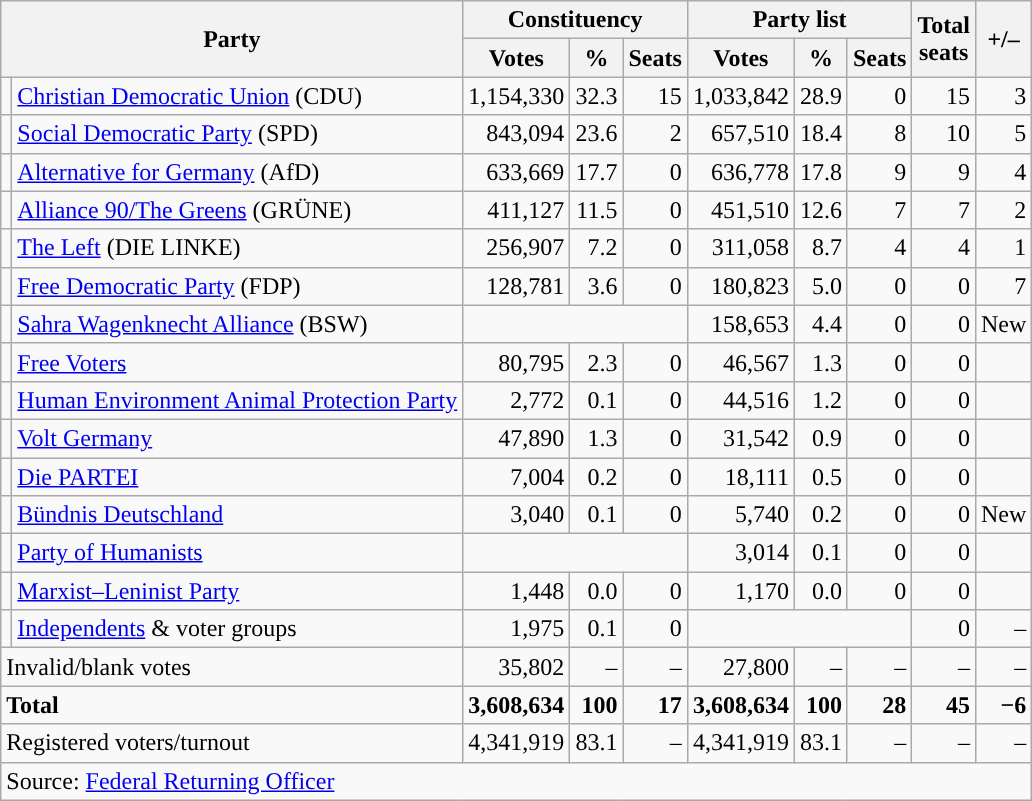<table class="wikitable" style="text-align:right">
<tr>
<th colspan="2" rowspan="2">Party</th>
<th colspan="3">Constituency</th>
<th colspan="3">Party list</th>
<th rowspan="2">Total<br>seats</th>
<th rowspan="2">+/–</th>
</tr>
<tr>
<th>Votes</th>
<th>%</th>
<th>Seats</th>
<th>Votes</th>
<th>%</th>
<th>Seats</th>
</tr>
<tr>
<td></td>
<td align="left"><a href='#'>Christian Democratic Union</a> (CDU)</td>
<td>1,154,330</td>
<td>32.3</td>
<td>15</td>
<td>1,033,842</td>
<td>28.9</td>
<td>0</td>
<td>15</td>
<td> 3</td>
</tr>
<tr>
<td></td>
<td align="left"><a href='#'>Social Democratic Party</a> (SPD)</td>
<td>843,094</td>
<td>23.6</td>
<td>2</td>
<td>657,510</td>
<td>18.4</td>
<td>8</td>
<td>10</td>
<td> 5</td>
</tr>
<tr>
<td></td>
<td align="left"><a href='#'>Alternative for Germany</a> (AfD)</td>
<td>633,669</td>
<td>17.7</td>
<td>0</td>
<td>636,778</td>
<td>17.8</td>
<td>9</td>
<td>9</td>
<td> 4</td>
</tr>
<tr>
<td></td>
<td align="left"><a href='#'>Alliance 90/The Greens</a> (GRÜNE)</td>
<td>411,127</td>
<td>11.5</td>
<td>0</td>
<td>451,510</td>
<td>12.6</td>
<td>7</td>
<td>7</td>
<td> 2</td>
</tr>
<tr>
<td></td>
<td align="left"><a href='#'>The Left</a> (DIE LINKE)</td>
<td>256,907</td>
<td>7.2</td>
<td>0</td>
<td>311,058</td>
<td>8.7</td>
<td>4</td>
<td>4</td>
<td> 1</td>
</tr>
<tr>
<td></td>
<td align="left"><a href='#'>Free Democratic Party</a> (FDP)</td>
<td>128,781</td>
<td>3.6</td>
<td>0</td>
<td>180,823</td>
<td>5.0</td>
<td>0</td>
<td>0</td>
<td> 7</td>
</tr>
<tr>
<td style="background-color:"></td>
<td align="left"><a href='#'>Sahra Wagenknecht Alliance</a> (BSW)</td>
<td colspan="3"></td>
<td>158,653</td>
<td>4.4</td>
<td>0</td>
<td>0</td>
<td>New</td>
</tr>
<tr>
<td style="background-color:"></td>
<td align="left"><a href='#'>Free Voters</a></td>
<td>80,795</td>
<td>2.3</td>
<td>0</td>
<td>46,567</td>
<td>1.3</td>
<td>0</td>
<td>0</td>
<td></td>
</tr>
<tr>
<td style="background-color:"></td>
<td align="left"><a href='#'>Human Environment Animal Protection Party</a></td>
<td>2,772</td>
<td>0.1</td>
<td>0</td>
<td>44,516</td>
<td>1.2</td>
<td>0</td>
<td>0</td>
<td></td>
</tr>
<tr>
<td style="background-color:"></td>
<td align="left"><a href='#'>Volt Germany</a></td>
<td>47,890</td>
<td>1.3</td>
<td>0</td>
<td>31,542</td>
<td>0.9</td>
<td>0</td>
<td>0</td>
<td></td>
</tr>
<tr>
<td style="background-color:"></td>
<td align="left"><a href='#'>Die PARTEI</a></td>
<td>7,004</td>
<td>0.2</td>
<td>0</td>
<td>18,111</td>
<td>0.5</td>
<td>0</td>
<td>0</td>
<td></td>
</tr>
<tr>
<td style="background-color:"></td>
<td align="left"><a href='#'>Bündnis Deutschland</a></td>
<td>3,040</td>
<td>0.1</td>
<td>0</td>
<td>5,740</td>
<td>0.2</td>
<td>0</td>
<td>0</td>
<td>New</td>
</tr>
<tr>
<td style="background-color:"></td>
<td align="left"><a href='#'>Party of Humanists</a></td>
<td colspan="3"></td>
<td>3,014</td>
<td>0.1</td>
<td>0</td>
<td>0</td>
<td></td>
</tr>
<tr>
<td style="background-color:"></td>
<td align="left"><a href='#'>Marxist–Leninist Party</a></td>
<td>1,448</td>
<td>0.0</td>
<td>0</td>
<td>1,170</td>
<td>0.0</td>
<td>0</td>
<td>0</td>
<td></td>
</tr>
<tr>
<td style="background-color:"></td>
<td align="left"><a href='#'>Independents</a> & voter groups</td>
<td>1,975</td>
<td>0.1</td>
<td>0</td>
<td colspan="3"></td>
<td>0</td>
<td>–</td>
</tr>
<tr>
<td colspan="2" align="left">Invalid/blank votes</td>
<td>35,802</td>
<td>–</td>
<td>–</td>
<td>27,800</td>
<td>–</td>
<td>–</td>
<td>–</td>
<td>–</td>
</tr>
<tr>
<td colspan="2" align="left"><strong>Total</strong></td>
<td><strong>3,608,634</strong></td>
<td><strong>100</strong></td>
<td><strong>17</strong></td>
<td><strong>3,608,634</strong></td>
<td><strong>100</strong></td>
<td><strong>28</strong></td>
<td><strong>45</strong></td>
<td><strong>−6</strong></td>
</tr>
<tr>
<td colspan="2" align="left">Registered voters/turnout</td>
<td>4,341,919</td>
<td>83.1</td>
<td>–</td>
<td>4,341,919</td>
<td>83.1</td>
<td>–</td>
<td>–</td>
<td>–</td>
</tr>
<tr>
<td colspan="10" align="left">Source: <a href='#'>Federal Returning Officer</a></td>
</tr>
</table>
